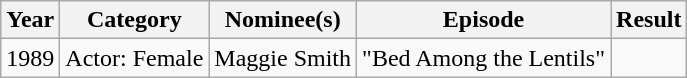<table class="wikitable">
<tr>
<th>Year</th>
<th>Category</th>
<th>Nominee(s)</th>
<th>Episode</th>
<th>Result</th>
</tr>
<tr>
<td>1989</td>
<td>Actor: Female</td>
<td>Maggie Smith</td>
<td>"Bed Among the Lentils"</td>
<td></td>
</tr>
</table>
